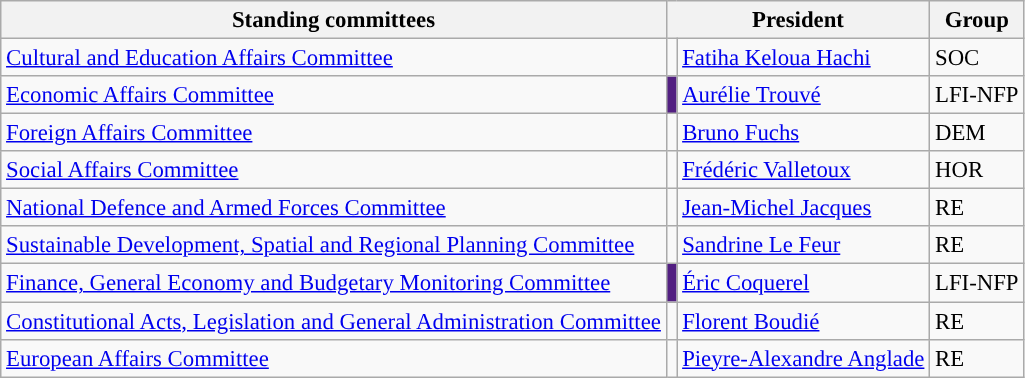<table class="wikitable" style="font-size:95%;">
<tr>
<th>Standing committees</th>
<th colspan="2">President</th>
<th>Group</th>
</tr>
<tr>
<td><a href='#'>Cultural and Education Affairs Committee</a></td>
<td style="background:"></td>
<td><a href='#'>Fatiha Keloua Hachi</a></td>
<td>SOC</td>
</tr>
<tr>
<td><a href='#'>Economic Affairs Committee</a></td>
<td style="background:#521f81;"></td>
<td><a href='#'>Aurélie Trouvé</a></td>
<td>LFI-NFP</td>
</tr>
<tr>
<td><a href='#'>Foreign Affairs Committee</a></td>
<td style="background:"></td>
<td><a href='#'>Bruno Fuchs</a></td>
<td>DEM</td>
</tr>
<tr>
<td><a href='#'>Social Affairs Committee</a></td>
<td style="background:"></td>
<td><a href='#'>Frédéric Valletoux</a></td>
<td>HOR</td>
</tr>
<tr>
<td><a href='#'>National Defence and Armed Forces Committee</a></td>
<td style="background:"></td>
<td><a href='#'>Jean-Michel Jacques</a></td>
<td>RE</td>
</tr>
<tr>
<td><a href='#'>Sustainable Development, Spatial and Regional Planning Committee</a></td>
<td style="background:"></td>
<td><a href='#'>Sandrine Le Feur</a></td>
<td>RE</td>
</tr>
<tr>
<td><a href='#'>Finance, General Economy and Budgetary Monitoring Committee</a></td>
<td style="background:#521f81;"></td>
<td><a href='#'>Éric Coquerel</a></td>
<td>LFI-NFP</td>
</tr>
<tr>
<td><a href='#'>Constitutional Acts, Legislation and General Administration Committee</a></td>
<td style="background:"></td>
<td><a href='#'>Florent Boudié</a></td>
<td>RE</td>
</tr>
<tr>
<td><a href='#'>European Affairs Committee</a></td>
<td style="background:"></td>
<td><a href='#'>Pieyre-Alexandre Anglade</a></td>
<td>RE</td>
</tr>
</table>
